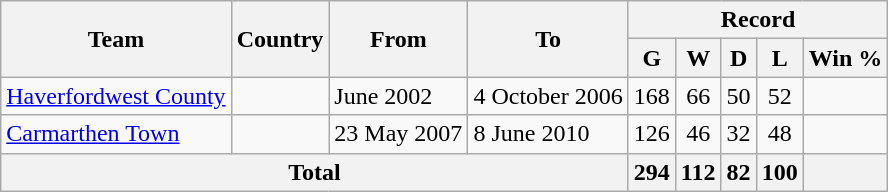<table class="wikitable" style="text-align: center">
<tr>
<th rowspan="2">Team</th>
<th rowspan="2">Country</th>
<th rowspan="2">From</th>
<th rowspan="2">To</th>
<th colspan="5">Record</th>
</tr>
<tr>
<th>G</th>
<th>W</th>
<th>D</th>
<th>L</th>
<th>Win %</th>
</tr>
<tr>
<td align=left><a href='#'>Haverfordwest County</a></td>
<td></td>
<td align=left>June 2002</td>
<td align=left>4 October 2006</td>
<td>168</td>
<td>66</td>
<td>50</td>
<td>52</td>
<td></td>
</tr>
<tr>
<td align=left><a href='#'>Carmarthen Town</a></td>
<td></td>
<td align=left>23 May 2007</td>
<td align=left>8 June 2010</td>
<td>126</td>
<td>46</td>
<td>32</td>
<td>48</td>
<td></td>
</tr>
<tr>
<th colspan="4">Total</th>
<th>294</th>
<th>112</th>
<th>82</th>
<th>100</th>
<th></th>
</tr>
</table>
